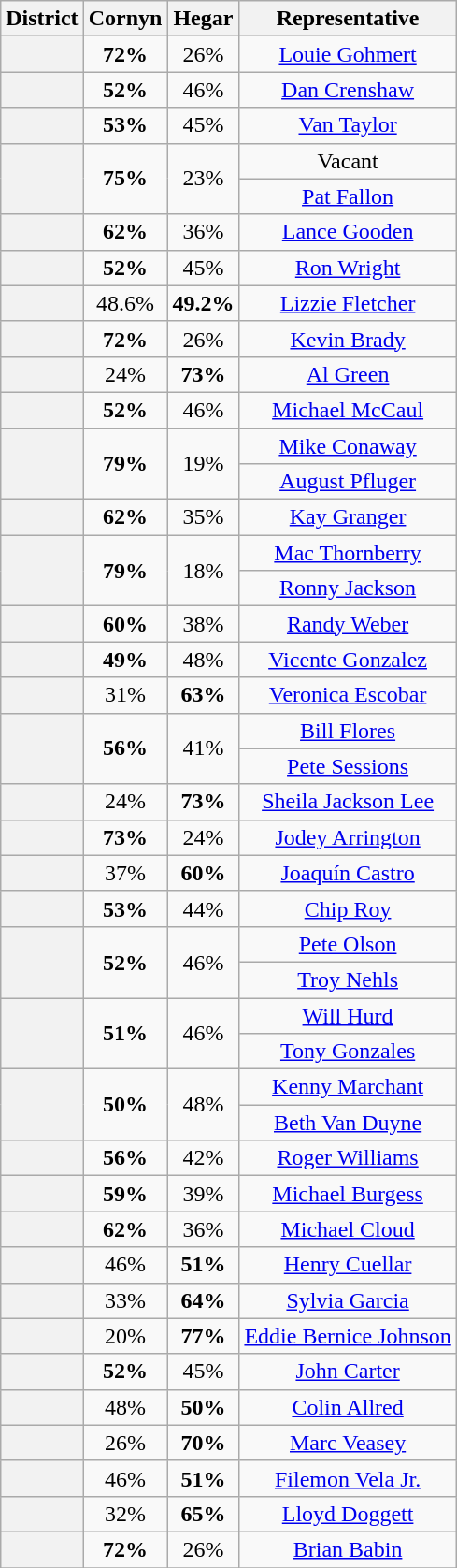<table class="wikitable sortable">
<tr>
<th>District</th>
<th>Cornyn</th>
<th>Hegar</th>
<th>Representative</th>
</tr>
<tr align=center>
<th></th>
<td><strong>72%</strong></td>
<td>26%</td>
<td><a href='#'>Louie Gohmert</a></td>
</tr>
<tr align=center>
<th></th>
<td><strong>52%</strong></td>
<td>46%</td>
<td><a href='#'>Dan Crenshaw</a></td>
</tr>
<tr align=center>
<th></th>
<td><strong>53%</strong></td>
<td>45%</td>
<td><a href='#'>Van Taylor</a></td>
</tr>
<tr align=center>
<th rowspan=2 ></th>
<td rowspan=2><strong>75%</strong></td>
<td rowspan=2>23%</td>
<td>Vacant</td>
</tr>
<tr align=center>
<td><a href='#'>Pat Fallon</a></td>
</tr>
<tr align=center>
<th></th>
<td><strong>62%</strong></td>
<td>36%</td>
<td><a href='#'>Lance Gooden</a></td>
</tr>
<tr align=center>
<th></th>
<td><strong>52%</strong></td>
<td>45%</td>
<td><a href='#'>Ron Wright</a></td>
</tr>
<tr align=center>
<th></th>
<td>48.6%</td>
<td><strong>49.2%</strong></td>
<td><a href='#'>Lizzie Fletcher</a></td>
</tr>
<tr align=center>
<th></th>
<td><strong>72%</strong></td>
<td>26%</td>
<td><a href='#'>Kevin Brady</a></td>
</tr>
<tr align=center>
<th></th>
<td>24%</td>
<td><strong>73%</strong></td>
<td><a href='#'>Al Green</a></td>
</tr>
<tr align=center>
<th></th>
<td><strong>52%</strong></td>
<td>46%</td>
<td><a href='#'>Michael McCaul</a></td>
</tr>
<tr align=center>
<th rowspan=2 ></th>
<td rowspan=2><strong>79%</strong></td>
<td rowspan=2>19%</td>
<td><a href='#'>Mike Conaway</a></td>
</tr>
<tr align=center>
<td><a href='#'>August Pfluger</a></td>
</tr>
<tr align=center>
<th></th>
<td><strong>62%</strong></td>
<td>35%</td>
<td><a href='#'>Kay Granger</a></td>
</tr>
<tr align=center>
<th rowspan=2 ></th>
<td rowspan=2><strong>79%</strong></td>
<td rowspan=2>18%</td>
<td><a href='#'>Mac Thornberry</a></td>
</tr>
<tr align=center>
<td><a href='#'>Ronny Jackson</a></td>
</tr>
<tr align=center>
<th></th>
<td><strong>60%</strong></td>
<td>38%</td>
<td><a href='#'>Randy Weber</a></td>
</tr>
<tr align=center>
<th></th>
<td><strong>49%</strong></td>
<td>48%</td>
<td><a href='#'>Vicente Gonzalez</a></td>
</tr>
<tr align=center>
<th></th>
<td>31%</td>
<td><strong>63%</strong></td>
<td><a href='#'>Veronica Escobar</a></td>
</tr>
<tr align=center>
<th rowspan=2 ></th>
<td rowspan=2><strong>56%</strong></td>
<td rowspan=2>41%</td>
<td><a href='#'>Bill Flores</a></td>
</tr>
<tr align=center>
<td><a href='#'>Pete Sessions</a></td>
</tr>
<tr align=center>
<th></th>
<td>24%</td>
<td><strong>73%</strong></td>
<td><a href='#'>Sheila Jackson Lee</a></td>
</tr>
<tr align=center>
<th></th>
<td><strong>73%</strong></td>
<td>24%</td>
<td><a href='#'>Jodey Arrington</a></td>
</tr>
<tr align=center>
<th></th>
<td>37%</td>
<td><strong>60%</strong></td>
<td><a href='#'>Joaquín Castro</a></td>
</tr>
<tr align=center>
<th></th>
<td><strong>53%</strong></td>
<td>44%</td>
<td><a href='#'>Chip Roy</a></td>
</tr>
<tr align=center>
<th rowspan=2 ></th>
<td rowspan=2><strong>52%</strong></td>
<td rowspan=2>46%</td>
<td><a href='#'>Pete Olson</a></td>
</tr>
<tr align=center>
<td><a href='#'>Troy Nehls</a></td>
</tr>
<tr align=center>
<th rowspan=2 ></th>
<td rowspan=2><strong>51%</strong></td>
<td rowspan=2>46%</td>
<td><a href='#'>Will Hurd</a></td>
</tr>
<tr align=center>
<td><a href='#'>Tony Gonzales</a></td>
</tr>
<tr align=center>
<th rowspan=2 ></th>
<td rowspan=2><strong>50%</strong></td>
<td rowspan=2>48%</td>
<td><a href='#'>Kenny Marchant</a></td>
</tr>
<tr align=center>
<td><a href='#'>Beth Van Duyne</a></td>
</tr>
<tr align=center>
<th></th>
<td><strong>56%</strong></td>
<td>42%</td>
<td><a href='#'>Roger Williams</a></td>
</tr>
<tr align=center>
<th></th>
<td><strong>59%</strong></td>
<td>39%</td>
<td><a href='#'>Michael Burgess</a></td>
</tr>
<tr align=center>
<th></th>
<td><strong>62%</strong></td>
<td>36%</td>
<td><a href='#'>Michael Cloud</a></td>
</tr>
<tr align=center>
<th></th>
<td>46%</td>
<td><strong>51%</strong></td>
<td><a href='#'>Henry Cuellar</a></td>
</tr>
<tr align=center>
<th></th>
<td>33%</td>
<td><strong>64%</strong></td>
<td><a href='#'>Sylvia Garcia</a></td>
</tr>
<tr align=center>
<th></th>
<td>20%</td>
<td><strong>77%</strong></td>
<td><a href='#'>Eddie Bernice Johnson</a></td>
</tr>
<tr align=center>
<th></th>
<td><strong>52%</strong></td>
<td>45%</td>
<td><a href='#'>John Carter</a></td>
</tr>
<tr align=center>
<th></th>
<td>48%</td>
<td><strong>50%</strong></td>
<td><a href='#'>Colin Allred</a></td>
</tr>
<tr align=center>
<th></th>
<td>26%</td>
<td><strong>70%</strong></td>
<td><a href='#'>Marc Veasey</a></td>
</tr>
<tr align=center>
<th></th>
<td>46%</td>
<td><strong>51%</strong></td>
<td><a href='#'>Filemon Vela Jr.</a></td>
</tr>
<tr align=center>
<th></th>
<td>32%</td>
<td><strong>65%</strong></td>
<td><a href='#'>Lloyd Doggett</a></td>
</tr>
<tr align=center>
<th></th>
<td><strong>72%</strong></td>
<td>26%</td>
<td><a href='#'>Brian Babin</a></td>
</tr>
<tr align=center>
</tr>
</table>
